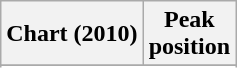<table class="wikitable sortable plainrowheaders" style="text-align:center">
<tr>
<th scope="col">Chart (2010)</th>
<th scope="col">Peak<br> position</th>
</tr>
<tr>
</tr>
<tr>
</tr>
<tr>
</tr>
<tr>
</tr>
<tr>
</tr>
<tr>
</tr>
</table>
